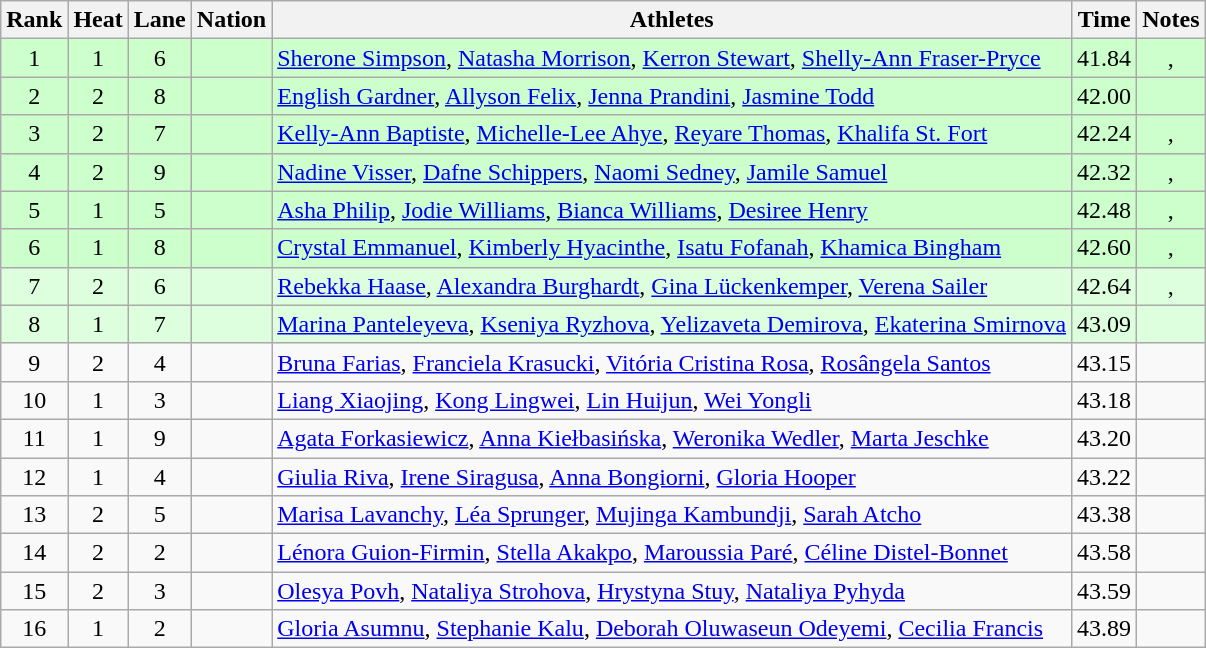<table class="wikitable sortable" style="text-align:center">
<tr>
<th>Rank</th>
<th>Heat</th>
<th>Lane</th>
<th>Nation</th>
<th>Athletes</th>
<th>Time</th>
<th>Notes</th>
</tr>
<tr style="background:#cfc;">
<td>1</td>
<td>1</td>
<td>6</td>
<td align=left></td>
<td align=left><a href='#'>Sherone Simpson</a>, <a href='#'>Natasha Morrison</a>, <a href='#'>Kerron Stewart</a>, <a href='#'>Shelly-Ann Fraser-Pryce</a></td>
<td>41.84</td>
<td>, </td>
</tr>
<tr style="background:#cfc;">
<td>2</td>
<td>2</td>
<td>8</td>
<td align=left></td>
<td align=left><a href='#'>English Gardner</a>, <a href='#'>Allyson Felix</a>, <a href='#'>Jenna Prandini</a>, <a href='#'>Jasmine Todd</a></td>
<td>42.00</td>
<td></td>
</tr>
<tr style="background:#cfc;">
<td>3</td>
<td>2</td>
<td>7</td>
<td align=left></td>
<td align=left><a href='#'>Kelly-Ann Baptiste</a>, <a href='#'>Michelle-Lee Ahye</a>, <a href='#'>Reyare Thomas</a>, <a href='#'>Khalifa St. Fort</a></td>
<td>42.24</td>
<td>, </td>
</tr>
<tr style="background:#cfc;">
<td>4</td>
<td>2</td>
<td>9</td>
<td align=left></td>
<td align=left><a href='#'>Nadine Visser</a>, <a href='#'>Dafne Schippers</a>, <a href='#'>Naomi Sedney</a>, <a href='#'>Jamile Samuel</a></td>
<td>42.32</td>
<td>, </td>
</tr>
<tr style="background:#cfc;">
<td>5</td>
<td>1</td>
<td>5</td>
<td align=left></td>
<td align=left><a href='#'>Asha Philip</a>, <a href='#'>Jodie Williams</a>, <a href='#'>Bianca Williams</a>, <a href='#'>Desiree Henry</a></td>
<td>42.48</td>
<td>, </td>
</tr>
<tr style="background:#cfc;">
<td>6</td>
<td>1</td>
<td>8</td>
<td align=left></td>
<td align=left><a href='#'>Crystal Emmanuel</a>, <a href='#'>Kimberly Hyacinthe</a>, <a href='#'>Isatu Fofanah</a>, <a href='#'>Khamica Bingham</a></td>
<td>42.60</td>
<td>, </td>
</tr>
<tr style="background:#dfd;">
<td>7</td>
<td>2</td>
<td>6</td>
<td align=left></td>
<td align=left><a href='#'>Rebekka Haase</a>, <a href='#'>Alexandra Burghardt</a>, <a href='#'>Gina Lückenkemper</a>, <a href='#'>Verena Sailer</a></td>
<td>42.64</td>
<td>, </td>
</tr>
<tr style="background:#dfd;">
<td>8</td>
<td>1</td>
<td>7</td>
<td align=left></td>
<td align=left><a href='#'>Marina Panteleyeva</a>, <a href='#'>Kseniya Ryzhova</a>, <a href='#'>Yelizaveta Demirova</a>, <a href='#'>Ekaterina Smirnova</a></td>
<td>43.09</td>
<td></td>
</tr>
<tr>
<td>9</td>
<td>2</td>
<td>4</td>
<td align=left></td>
<td align=left><a href='#'>Bruna Farias</a>, <a href='#'>Franciela Krasucki</a>, <a href='#'>Vitória Cristina Rosa</a>, <a href='#'>Rosângela Santos</a></td>
<td>43.15</td>
<td></td>
</tr>
<tr>
<td>10</td>
<td>1</td>
<td>3</td>
<td align=left></td>
<td align=left><a href='#'>Liang Xiaojing</a>, <a href='#'>Kong Lingwei</a>, <a href='#'>Lin Huijun</a>, <a href='#'>Wei Yongli</a></td>
<td>43.18</td>
<td></td>
</tr>
<tr>
<td>11</td>
<td>1</td>
<td>9</td>
<td align=left></td>
<td align=left><a href='#'>Agata Forkasiewicz</a>, <a href='#'>Anna Kiełbasińska</a>, <a href='#'>Weronika Wedler</a>, <a href='#'>Marta Jeschke</a></td>
<td>43.20</td>
<td></td>
</tr>
<tr>
<td>12</td>
<td>1</td>
<td>4</td>
<td align=left></td>
<td align=left><a href='#'>Giulia Riva</a>, <a href='#'>Irene Siragusa</a>, <a href='#'>Anna Bongiorni</a>, <a href='#'>Gloria Hooper</a></td>
<td>43.22</td>
<td></td>
</tr>
<tr>
<td>13</td>
<td>2</td>
<td>5</td>
<td align=left></td>
<td align=left><a href='#'>Marisa Lavanchy</a>, <a href='#'>Léa Sprunger</a>, <a href='#'>Mujinga Kambundji</a>, <a href='#'>Sarah Atcho</a></td>
<td>43.38</td>
<td></td>
</tr>
<tr>
<td>14</td>
<td>2</td>
<td>2</td>
<td align=left></td>
<td align=left><a href='#'>Lénora Guion-Firmin</a>, <a href='#'>Stella Akakpo</a>, <a href='#'>Maroussia Paré</a>, <a href='#'>Céline Distel-Bonnet</a></td>
<td>43.58</td>
<td></td>
</tr>
<tr>
<td>15</td>
<td>2</td>
<td>3</td>
<td align=left></td>
<td align=left><a href='#'>Olesya Povh</a>, <a href='#'>Nataliya Strohova</a>, <a href='#'>Hrystyna Stuy</a>, <a href='#'>Nataliya Pyhyda</a></td>
<td>43.59</td>
<td></td>
</tr>
<tr>
<td>16</td>
<td>1</td>
<td>2</td>
<td align=left></td>
<td align=left><a href='#'>Gloria Asumnu</a>, <a href='#'>Stephanie Kalu</a>, <a href='#'>Deborah Oluwaseun Odeyemi</a>, <a href='#'>Cecilia Francis</a></td>
<td>43.89</td>
<td></td>
</tr>
</table>
